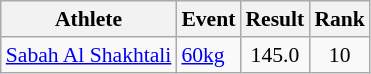<table class=wikitable style="font-size:90%">
<tr>
<th>Athlete</th>
<th>Event</th>
<th>Result</th>
<th>Rank</th>
</tr>
<tr>
<td><a href='#'>Sabah Al Shakhtali</a></td>
<td><a href='#'>60kg</a></td>
<td style="text-align:center;">145.0</td>
<td style="text-align:center;">10</td>
</tr>
</table>
